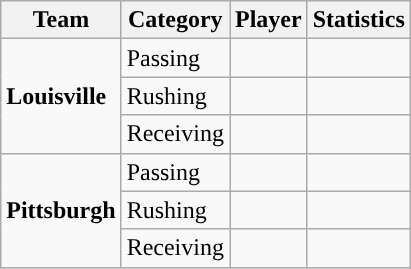<table class="wikitable" style="float: right;">
<tr>
<th>Team</th>
<th>Category</th>
<th>Player</th>
<th>Statistics</th>
</tr>
<tr>
<td rowspan=3><strong>Louisville</strong></td>
<td>Passing</td>
<td></td>
<td></td>
</tr>
<tr>
<td>Rushing</td>
<td></td>
<td></td>
</tr>
<tr>
<td>Receiving</td>
<td></td>
<td></td>
</tr>
<tr>
<td rowspan=3><strong>Pittsburgh</strong></td>
<td>Passing</td>
<td></td>
<td></td>
</tr>
<tr>
<td>Rushing</td>
<td></td>
<td></td>
</tr>
<tr>
<td>Receiving</td>
<td></td>
<td></td>
</tr>
</table>
